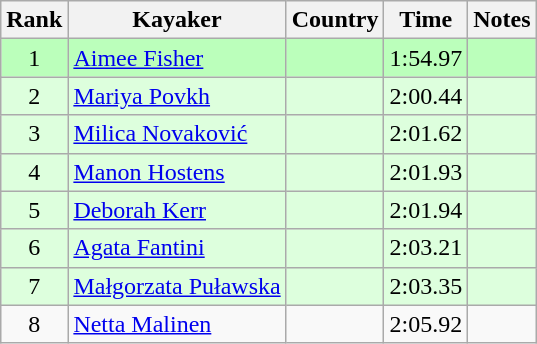<table class="wikitable" style="text-align:center">
<tr>
<th>Rank</th>
<th>Kayaker</th>
<th>Country</th>
<th>Time</th>
<th>Notes</th>
</tr>
<tr bgcolor=bbffbb>
<td>1</td>
<td align="left"><a href='#'>Aimee Fisher</a></td>
<td align="left"></td>
<td>1:54.97</td>
<td></td>
</tr>
<tr bgcolor=ddffdd>
<td>2</td>
<td align="left"><a href='#'>Mariya Povkh</a></td>
<td align="left"></td>
<td>2:00.44</td>
<td></td>
</tr>
<tr bgcolor=ddffdd>
<td>3</td>
<td align="left"><a href='#'>Milica Novaković</a></td>
<td align="left"></td>
<td>2:01.62</td>
<td></td>
</tr>
<tr bgcolor=ddffdd>
<td>4</td>
<td align="left"><a href='#'>Manon Hostens</a></td>
<td align="left"></td>
<td>2:01.93</td>
<td></td>
</tr>
<tr bgcolor=ddffdd>
<td>5</td>
<td align="left"><a href='#'>Deborah Kerr</a></td>
<td align="left"></td>
<td>2:01.94</td>
<td></td>
</tr>
<tr bgcolor=ddffdd>
<td>6</td>
<td align="left"><a href='#'>Agata Fantini</a></td>
<td align="left"></td>
<td>2:03.21</td>
<td></td>
</tr>
<tr bgcolor=ddffdd>
<td>7</td>
<td align="left"><a href='#'>Małgorzata Puławska</a></td>
<td align="left"></td>
<td>2:03.35</td>
<td></td>
</tr>
<tr>
<td>8</td>
<td align="left"><a href='#'>Netta Malinen</a></td>
<td align="left"></td>
<td>2:05.92</td>
<td></td>
</tr>
</table>
